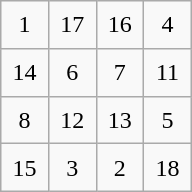<table class="wikitable" style="margin-left:auto;margin-right:auto;text-align:center;width:8em;height:8em;table-layout:fixed;">
<tr>
<td>1</td>
<td>17</td>
<td>16</td>
<td>4</td>
</tr>
<tr>
<td>14</td>
<td>6</td>
<td>7</td>
<td>11</td>
</tr>
<tr>
<td>8</td>
<td>12</td>
<td>13</td>
<td>5</td>
</tr>
<tr>
<td>15</td>
<td>3</td>
<td>2</td>
<td>18</td>
</tr>
</table>
